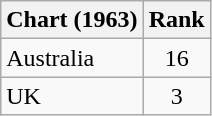<table class="wikitable">
<tr>
<th>Chart (1963)</th>
<th style="text-align:center;">Rank</th>
</tr>
<tr>
<td>Australia</td>
<td style="text-align:center;">16</td>
</tr>
<tr>
<td>UK</td>
<td style="text-align:center;">3</td>
</tr>
</table>
